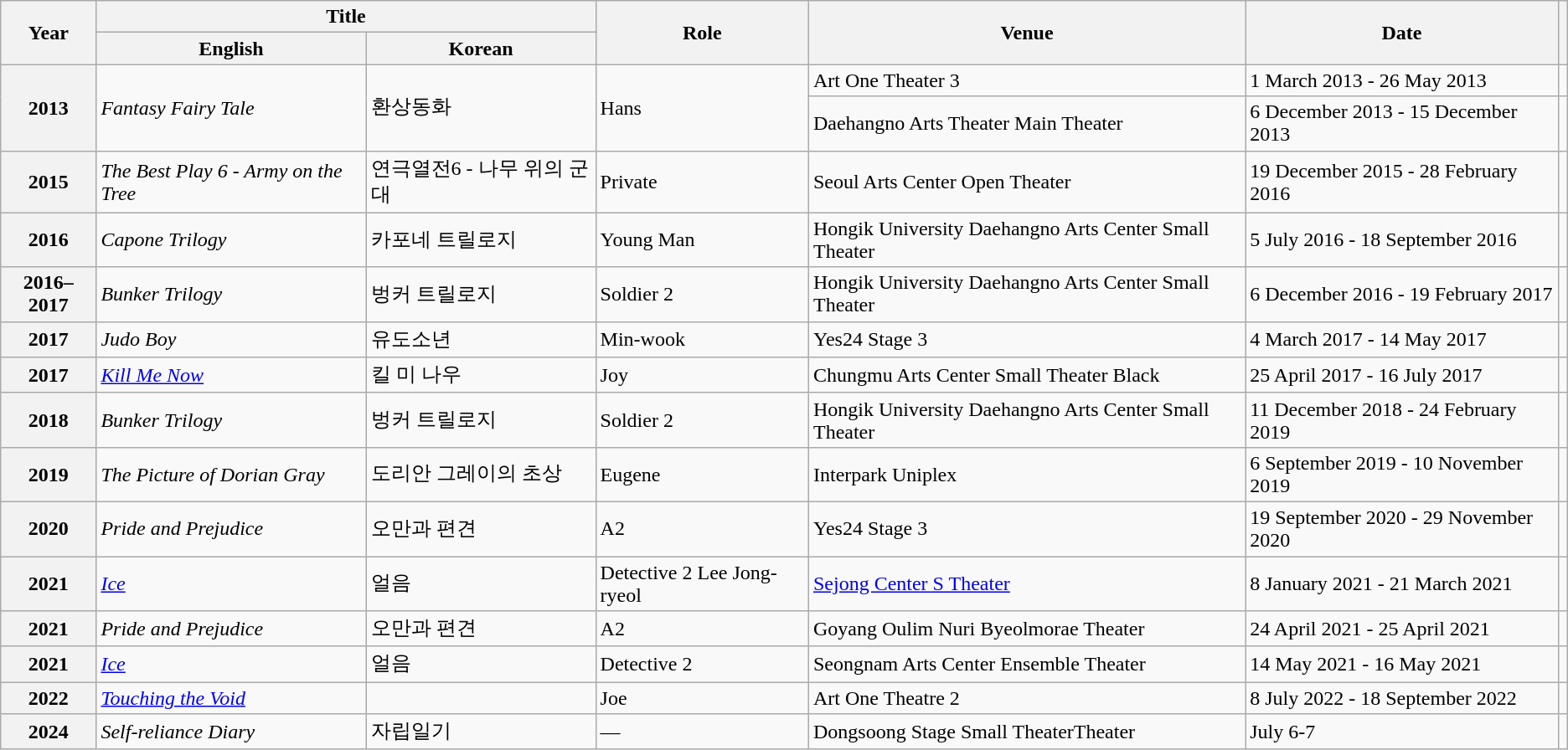<table class="wikitable plainrowheaders sortable" style="text-align:left; font-size:100%">
<tr>
<th scope="col" rowspan="2">Year</th>
<th scope="col" colspan="2">Title</th>
<th scope="col" rowspan="2">Role</th>
<th scope="col" rowspan="2">Venue</th>
<th scope="col" rowspan="2">Date</th>
<th rowspan="2" scope="col" class="unsortable"></th>
</tr>
<tr>
<th>English</th>
<th>Korean</th>
</tr>
<tr>
<th scope="row" rowspan="2">2013</th>
<td rowspan="2"><em>Fantasy Fairy Tale</em></td>
<td rowspan="2">환상동화</td>
<td rowspan="2">Hans</td>
<td>Art One Theater 3</td>
<td>1 March 2013 - 26 May 2013</td>
<td></td>
</tr>
<tr>
<td>Daehangno Arts Theater Main Theater</td>
<td>6 December 2013 - 15 December 2013</td>
<td></td>
</tr>
<tr>
<th scope="row">2015</th>
<td><em>The Best Play 6 - Army on the Tree</em></td>
<td>연극열전6 - 나무 위의 군대</td>
<td>Private</td>
<td>Seoul Arts Center Open Theater</td>
<td>19 December 2015 - 28 February 2016</td>
<td></td>
</tr>
<tr>
<th scope="row">2016</th>
<td><em>Capone Trilogy</em></td>
<td>카포네 트릴로지</td>
<td>Young Man</td>
<td>Hongik University Daehangno Arts Center Small Theater</td>
<td>5 July 2016 - 18 September 2016</td>
<td></td>
</tr>
<tr>
<th scope="row">2016–2017</th>
<td><em>Bunker Trilogy</em></td>
<td>벙커 트릴로지</td>
<td>Soldier 2</td>
<td>Hongik University Daehangno Arts Center Small Theater</td>
<td>6 December 2016 - 19 February 2017</td>
<td></td>
</tr>
<tr>
<th scope="row">2017</th>
<td><em>Judo Boy</em></td>
<td>유도소년</td>
<td>Min-wook</td>
<td>Yes24 Stage 3</td>
<td>4 March 2017 - 14 May 2017</td>
<td></td>
</tr>
<tr>
<th scope="row">2017</th>
<td><em><a href='#'>Kill Me Now</a></em></td>
<td>킬 미 나우</td>
<td>Joy</td>
<td>Chungmu Arts Center Small Theater Black</td>
<td>25 April 2017 - 16 July 2017</td>
<td></td>
</tr>
<tr>
<th scope="row">2018</th>
<td><em>Bunker Trilogy</em></td>
<td>벙커 트릴로지</td>
<td>Soldier 2</td>
<td>Hongik University Daehangno Arts Center Small Theater</td>
<td>11 December 2018 - 24 February 2019</td>
<td></td>
</tr>
<tr>
<th scope="row">2019</th>
<td><em>The Picture of Dorian Gray</em></td>
<td>도리안 그레이의 초상</td>
<td>Eugene</td>
<td>Interpark Uniplex</td>
<td>6 September 2019 - 10 November 2019</td>
<td></td>
</tr>
<tr>
<th scope="row">2020</th>
<td><em>Pride and Prejudice</em></td>
<td>오만과 편견</td>
<td>A2</td>
<td>Yes24 Stage 3</td>
<td>19 September 2020 - 29 November 2020</td>
<td></td>
</tr>
<tr>
<th scope="row">2021</th>
<td><em><a href='#'>Ice</a></em></td>
<td>얼음</td>
<td>Detective 2 Lee Jong-ryeol</td>
<td><a href='#'>Sejong Center S Theater</a></td>
<td>8 January 2021 - 21 March 2021</td>
<td></td>
</tr>
<tr>
<th scope="row">2021</th>
<td><em>Pride and Prejudice</em></td>
<td>오만과 편견</td>
<td>A2</td>
<td>Goyang Oulim Nuri Byeolmorae Theater</td>
<td>24 April 2021 - 25 April 2021</td>
<td></td>
</tr>
<tr>
<th scope="row">2021</th>
<td><em><a href='#'>Ice</a></em></td>
<td>얼음</td>
<td>Detective 2</td>
<td>Seongnam Arts Center Ensemble Theater</td>
<td>14 May 2021 - 16 May 2021</td>
<td></td>
</tr>
<tr>
<th scope="row">2022</th>
<td><em><a href='#'>Touching the Void</a></em></td>
<td></td>
<td>Joe</td>
<td>Art One Theatre 2</td>
<td>8 July 2022 - 18 September 2022</td>
<td></td>
</tr>
<tr>
<th scope="row">2024</th>
<td><em>Self-reliance Diary</em></td>
<td>자립일기</td>
<td>—</td>
<td>Dongsoong Stage Small TheaterTheater</td>
<td>July 6-7</td>
<td></td>
</tr>
</table>
